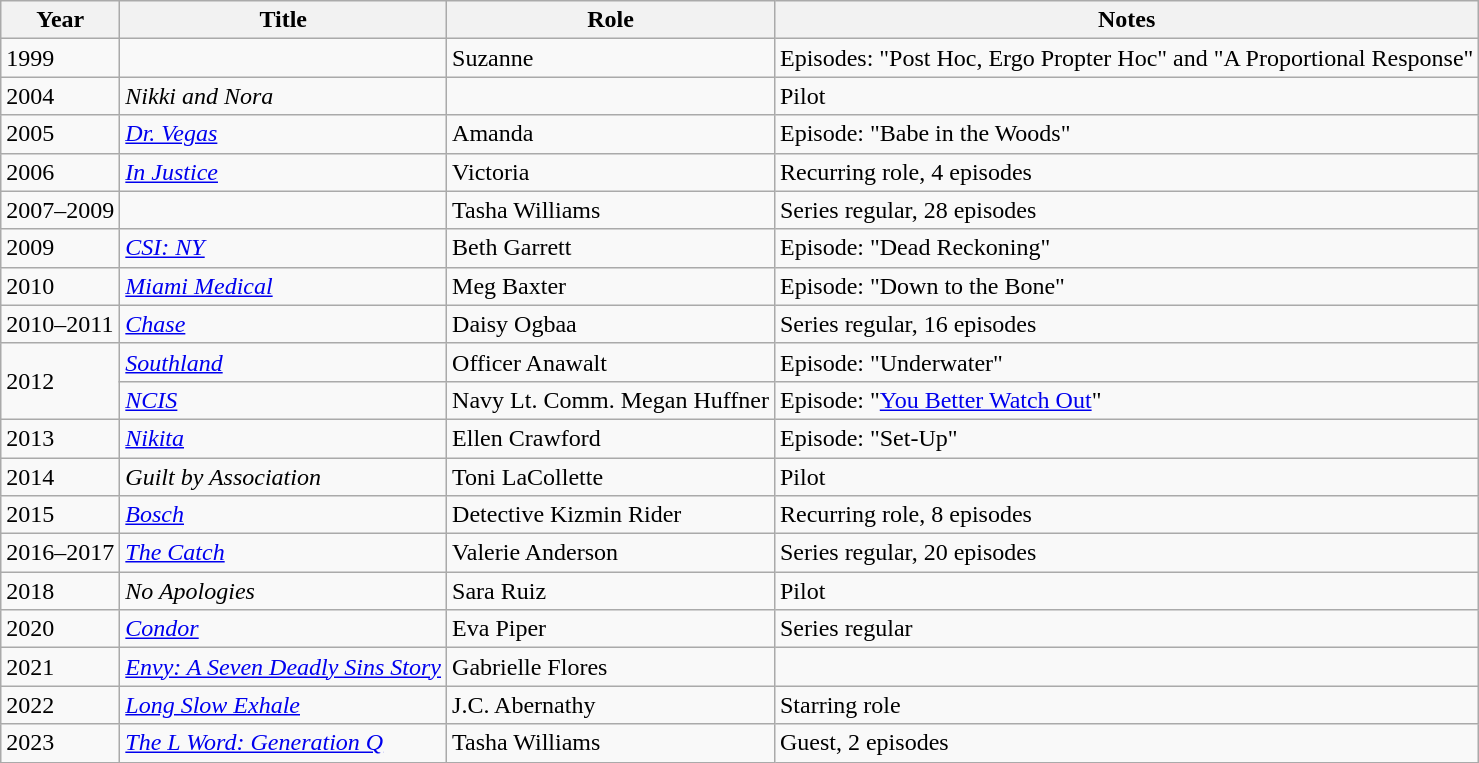<table class="wikitable sortable">
<tr>
<th>Year</th>
<th>Title</th>
<th>Role</th>
<th class="unsortable">Notes</th>
</tr>
<tr>
<td>1999</td>
<td><em></em></td>
<td>Suzanne</td>
<td>Episodes: "Post Hoc, Ergo Propter Hoc" and "A Proportional Response"</td>
</tr>
<tr>
<td>2004</td>
<td><em>Nikki and Nora</em></td>
<td></td>
<td>Pilot</td>
</tr>
<tr>
<td>2005</td>
<td><em><a href='#'>Dr. Vegas</a></em></td>
<td>Amanda</td>
<td>Episode: "Babe in the Woods"</td>
</tr>
<tr>
<td>2006</td>
<td><em><a href='#'>In Justice</a></em></td>
<td>Victoria</td>
<td>Recurring role, 4 episodes</td>
</tr>
<tr>
<td>2007–2009</td>
<td><em></em></td>
<td>Tasha Williams</td>
<td>Series regular, 28 episodes</td>
</tr>
<tr>
<td>2009</td>
<td><em><a href='#'>CSI: NY</a></em></td>
<td>Beth Garrett</td>
<td>Episode: "Dead Reckoning"</td>
</tr>
<tr>
<td>2010</td>
<td><em><a href='#'>Miami Medical</a></em></td>
<td>Meg Baxter</td>
<td>Episode: "Down to the Bone"</td>
</tr>
<tr>
<td>2010–2011</td>
<td><em><a href='#'>Chase</a></em></td>
<td>Daisy Ogbaa</td>
<td>Series regular, 16 episodes</td>
</tr>
<tr>
<td rowspan="2">2012</td>
<td><em><a href='#'>Southland</a></em></td>
<td>Officer Anawalt</td>
<td>Episode: "Underwater"</td>
</tr>
<tr>
<td><em><a href='#'>NCIS</a></em></td>
<td>Navy Lt. Comm. Megan Huffner</td>
<td>Episode: "<a href='#'>You Better Watch Out</a>"</td>
</tr>
<tr>
<td>2013</td>
<td><em><a href='#'>Nikita</a></em></td>
<td>Ellen Crawford</td>
<td>Episode: "Set-Up"</td>
</tr>
<tr>
<td>2014</td>
<td><em>Guilt by Association</em></td>
<td>Toni LaCollette</td>
<td>Pilot</td>
</tr>
<tr>
<td>2015</td>
<td><em><a href='#'>Bosch</a></em></td>
<td>Detective Kizmin Rider</td>
<td>Recurring role, 8 episodes</td>
</tr>
<tr>
<td>2016–2017</td>
<td><em><a href='#'>The Catch</a></em></td>
<td>Valerie Anderson</td>
<td>Series regular, 20 episodes</td>
</tr>
<tr>
<td>2018</td>
<td><em>No Apologies</em></td>
<td>Sara Ruiz</td>
<td>Pilot</td>
</tr>
<tr>
<td>2020</td>
<td><em><a href='#'>Condor</a></em></td>
<td>Eva Piper</td>
<td>Series regular</td>
</tr>
<tr>
<td>2021</td>
<td><em><a href='#'>Envy: A Seven Deadly Sins Story</a></em></td>
<td>Gabrielle Flores</td>
<td></td>
</tr>
<tr>
<td>2022</td>
<td><em><a href='#'>Long Slow Exhale</a></em></td>
<td>J.C. Abernathy</td>
<td>Starring role</td>
</tr>
<tr>
<td>2023</td>
<td><em><a href='#'>The L Word: Generation Q</a></em></td>
<td>Tasha Williams</td>
<td>Guest, 2 episodes</td>
</tr>
</table>
